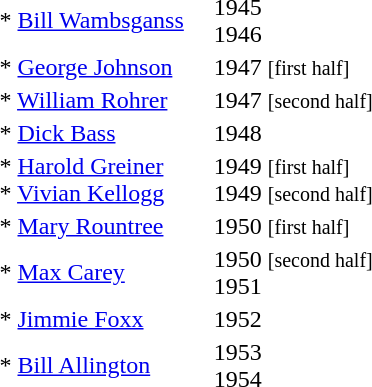<table>
<tr>
<td>* <a href='#'>Bill Wambsganss</a>    </td>
<td>1945<br>1946</td>
</tr>
<tr>
<td>* <a href='#'>George Johnson</a></td>
<td>1947 <small>[first half]</small></td>
</tr>
<tr>
<td>* <a href='#'>William Rohrer</a></td>
<td>1947 <small>[second half]</small></td>
</tr>
<tr>
<td>* <a href='#'>Dick Bass</a></td>
<td>1948</td>
</tr>
<tr>
<td>* <a href='#'>Harold Greiner</a><br>* <a href='#'>Vivian Kellogg</a></td>
<td>1949 <small>[first half]</small> <br> 1949  <small>[second half]</small></td>
</tr>
<tr>
<td>* <a href='#'>Mary Rountree</a></td>
<td>1950 <small>[first half]</small></td>
</tr>
<tr>
<td>* <a href='#'>Max Carey</a></td>
<td>1950 <small>[second half]</small><br>1951</td>
</tr>
<tr>
<td>* <a href='#'>Jimmie Foxx</a></td>
<td>1952</td>
</tr>
<tr>
<td>* <a href='#'>Bill Allington</a></td>
<td>1953<br>1954</td>
</tr>
<tr>
</tr>
</table>
